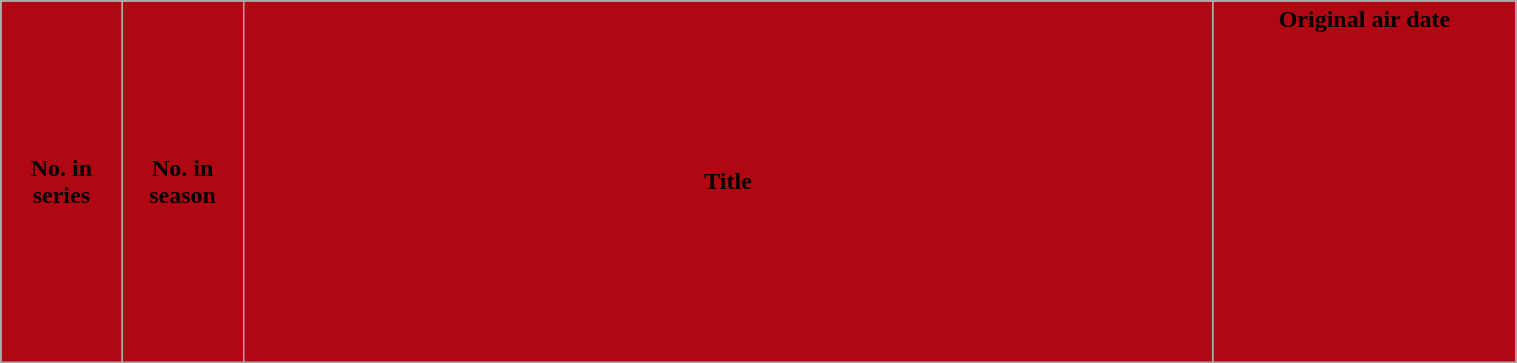<table class="wikitable plainrowheaders" style="width:80%; background:#fff;">
<tr>
<th style="background:#B10712; width:8%;"><span>No. in<br>series</span></th>
<th style="background:#B10712; width:8%;"><span>No. in<br>season</span></th>
<th style="background:#B10712; width:64%;"><span>Title</span></th>
<th style="background:#B10712; width:20%;"><span>Original air date</span><br><br><br><br><br><br><br><br><br><br><br><br><br></th>
</tr>
</table>
